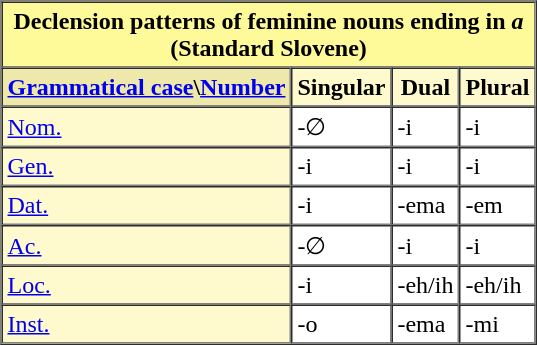<table border="1" cellpadding="3" cellspacing="0">
<tr>
<td style="background:#fffa99" colspan=4 align="center"><strong>Declension patterns of feminine nouns ending in <em>a</em><br>(Standard Slovene)</strong></td>
</tr>
<tr style="background:#fffacd">
<th style="background:#eee8aa"><a href='#'>Grammatical case</a>\<a href='#'>Number</a></th>
<th>Singular</th>
<th>Dual</th>
<th>Plural</th>
</tr>
<tr>
<td style="background:#fffacd"><a href='#'>Nom.</a></td>
<td>-∅</td>
<td>-i</td>
<td>-i</td>
</tr>
<tr>
<td style="background:#fffacd"><a href='#'>Gen.</a></td>
<td>-i</td>
<td>-i</td>
<td>-i</td>
</tr>
<tr>
<td style="background:#fffacd"><a href='#'>Dat.</a></td>
<td>-i</td>
<td>-ema</td>
<td>-em</td>
</tr>
<tr>
<td style="background:#fffacd"><a href='#'>Ac.</a></td>
<td>-∅</td>
<td>-i</td>
<td>-i</td>
</tr>
<tr>
<td style="background:#fffacd"><a href='#'>Loc.</a></td>
<td>-i</td>
<td>-eh/ih</td>
<td>-eh/ih</td>
</tr>
<tr>
<td style="background:#fffacd"><a href='#'>Inst.</a></td>
<td>-o</td>
<td>-ema</td>
<td>-mi</td>
</tr>
</table>
